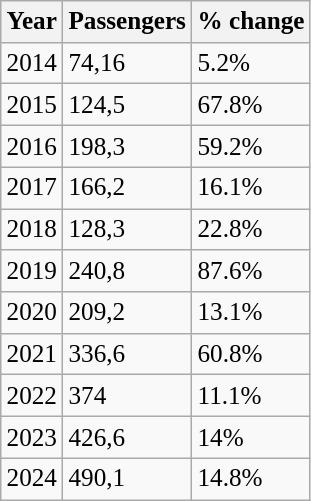<table class="wikitable" style="font-size: 105%">
<tr>
<th>Year</th>
<th>Passengers</th>
<th>% change</th>
</tr>
<tr>
<td>2014</td>
<td>74,16</td>
<td>5.2%</td>
</tr>
<tr>
<td>2015</td>
<td>124,5</td>
<td> 67.8%</td>
</tr>
<tr>
<td>2016</td>
<td>198,3</td>
<td> 59.2%</td>
</tr>
<tr>
<td>2017</td>
<td>166,2</td>
<td> 16.1%</td>
</tr>
<tr>
<td>2018</td>
<td>128,3</td>
<td> 22.8%</td>
</tr>
<tr>
<td>2019</td>
<td>240,8</td>
<td> 87.6%</td>
</tr>
<tr>
<td>2020</td>
<td>209,2</td>
<td> 13.1%</td>
</tr>
<tr>
<td>2021</td>
<td>336,6</td>
<td> 60.8%</td>
</tr>
<tr>
<td>2022</td>
<td>374</td>
<td> 11.1%</td>
</tr>
<tr>
<td>2023</td>
<td>426,6</td>
<td> 14%</td>
</tr>
<tr>
<td>2024</td>
<td>490,1</td>
<td> 14.8%</td>
</tr>
</table>
